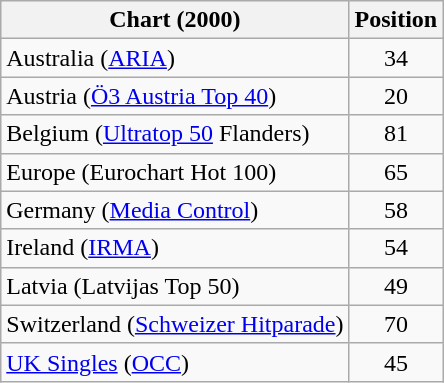<table class="wikitable sortable">
<tr>
<th>Chart (2000)</th>
<th>Position</th>
</tr>
<tr>
<td>Australia (<a href='#'>ARIA</a>)</td>
<td align="center">34</td>
</tr>
<tr>
<td>Austria (<a href='#'>Ö3 Austria Top 40</a>)</td>
<td align="center">20</td>
</tr>
<tr>
<td>Belgium (<a href='#'>Ultratop 50</a> Flanders)</td>
<td align="center">81</td>
</tr>
<tr>
<td>Europe (Eurochart Hot 100)</td>
<td align="center">65</td>
</tr>
<tr>
<td>Germany (<a href='#'>Media Control</a>)</td>
<td align="center">58</td>
</tr>
<tr>
<td>Ireland (<a href='#'>IRMA</a>)</td>
<td align="center">54</td>
</tr>
<tr>
<td>Latvia (Latvijas Top 50)</td>
<td align="center">49</td>
</tr>
<tr>
<td>Switzerland (<a href='#'>Schweizer Hitparade</a>)</td>
<td align="center">70</td>
</tr>
<tr>
<td><a href='#'>UK Singles</a> (<a href='#'>OCC</a>)</td>
<td align="center">45</td>
</tr>
</table>
